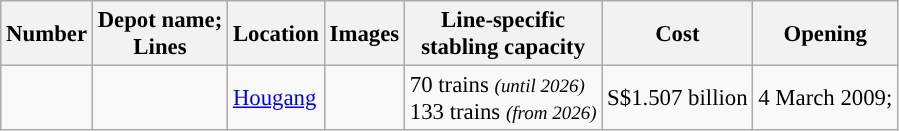<table class="wikitable" style="color: black; border-collapse: collapse; font-size: 95%">
<tr>
<th scope="col" style="color: black; background:#">Number</th>
<th scope="col" style="color: black; background:#">Depot name;<br>Lines</th>
<th scope="col" style="color: black; background:#">Location</th>
<th scope="col" style="color: black; background:#">Images</th>
<th scope="col" style="color: black; background:#">Line-specific<br>stabling capacity</th>
<th scope="col" style="color: black; background:#">Cost</th>
<th scope="col" style="color: black; background:#">Opening</th>
</tr>
<tr>
<td></td>
<td> </td>
<td><a href='#'>Hougang</a></td>
<td></td>
<td>70 trains <small><em>(until 2026)</em></small><br>133 trains <small><em>(from 2026)</em></small></td>
<td>S$1.507 billion</td>
<td style="text-align:center">4 March 2009;<br></td>
</tr>
</table>
